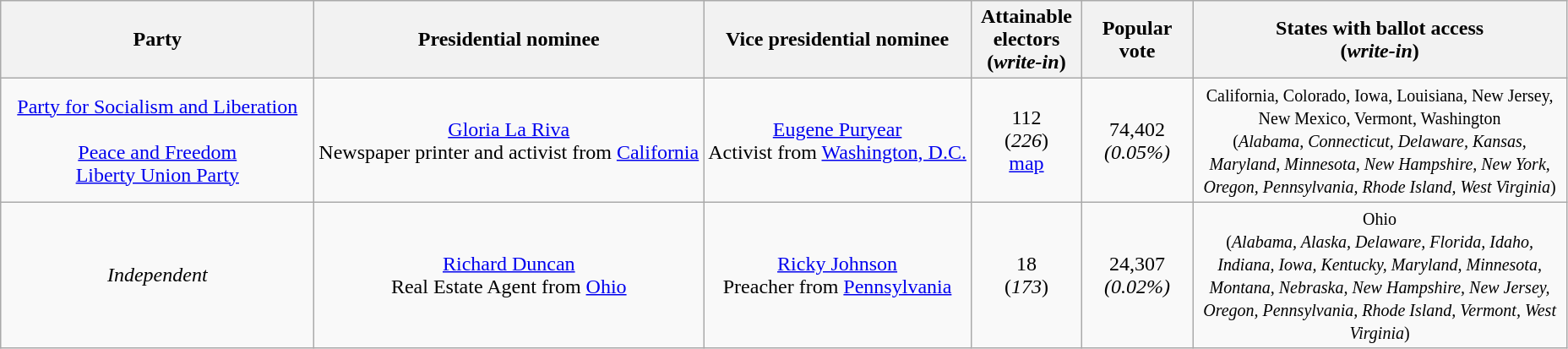<table class="wikitable sortable" style="text-align:center;">
<tr>
<th style="width:15em;">Party</th>
<th>Presidential nominee</th>
<th>Vice presidential nominee</th>
<th style="width:5em;" data-sort-type="number">Attainable electors<br>(<em>write-in</em>)</th>
<th style="width:5em;" data-sort-type="number">Popular vote</th>
<th style="width:18em;">States with ballot access<br>(<em>write-in</em>)</th>
</tr>
<tr>
<td><a href='#'>Party for Socialism and Liberation</a><br><br><a href='#'>Peace and Freedom</a><br>
<a href='#'>Liberty Union Party</a></td>
<td><a href='#'>Gloria La Riva</a><br>Newspaper printer and activist from <a href='#'>California</a></td>
<td><a href='#'>Eugene Puryear</a><br>Activist from <a href='#'>Washington, D.C.</a></td>
<td>112<br>(<em>226</em>)<br><a href='#'>map</a></td>
<td>74,402<br><em>(0.05%)</em></td>
<td><small>California, Colorado, Iowa, Louisiana, New Jersey, New Mexico, Vermont, Washington<br>(<em>Alabama, Connecticut, Delaware, Kansas, Maryland, Minnesota, New Hampshire, New York, Oregon, Pennsylvania, Rhode Island, West Virginia</em>)</small></td>
</tr>
<tr>
<td><em>Independent</em></td>
<td><a href='#'>Richard Duncan</a><br>Real Estate Agent from <a href='#'>Ohio</a></td>
<td><a href='#'>Ricky Johnson</a><br>Preacher from <a href='#'>Pennsylvania</a></td>
<td>18<br>(<em>173</em>)</td>
<td>24,307<br><em>(0.02%)</em></td>
<td><small>Ohio<br>(<em>Alabama, Alaska, Delaware, Florida, Idaho, Indiana, Iowa, Kentucky, Maryland, Minnesota, Montana, Nebraska, New Hampshire, New Jersey, Oregon, Pennsylvania, Rhode Island, Vermont, West Virginia</em>)</small></td>
</tr>
</table>
